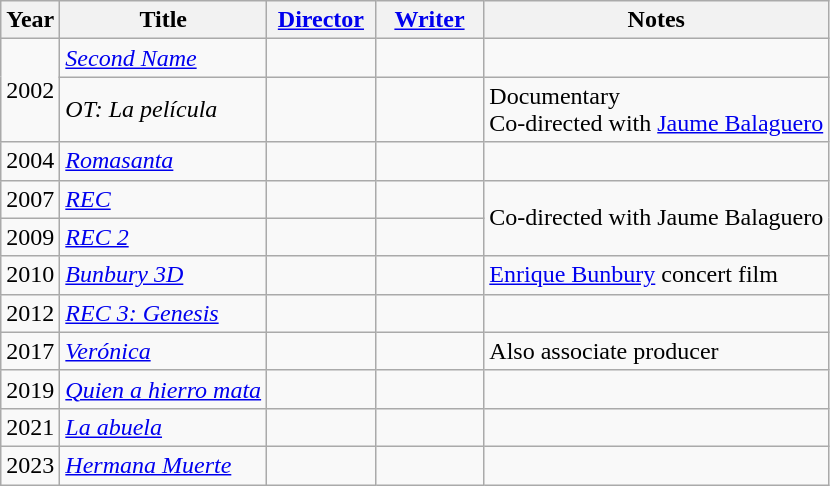<table class="wikitable sortable">
<tr>
<th>Year</th>
<th>Title</th>
<th width=65><a href='#'>Director</a></th>
<th width=65><a href='#'>Writer</a></th>
<th>Notes</th>
</tr>
<tr>
<td rowspan=2>2002</td>
<td><em><a href='#'>Second Name</a></em></td>
<td></td>
<td></td>
<td></td>
</tr>
<tr>
<td><em>OT: La película</em></td>
<td></td>
<td></td>
<td>Documentary<br>Co-directed with <a href='#'>Jaume Balaguero</a></td>
</tr>
<tr>
<td>2004</td>
<td><em><a href='#'>Romasanta</a></em></td>
<td></td>
<td></td>
<td></td>
</tr>
<tr>
<td>2007</td>
<td><em><a href='#'>REC</a></em></td>
<td></td>
<td></td>
<td rowspan=2>Co-directed with Jaume Balaguero</td>
</tr>
<tr>
<td>2009</td>
<td><em><a href='#'>REC 2</a></em></td>
<td></td>
<td></td>
</tr>
<tr>
<td>2010</td>
<td><em><a href='#'>Bunbury 3D</a></em></td>
<td></td>
<td></td>
<td><a href='#'>Enrique Bunbury</a> concert film</td>
</tr>
<tr>
<td>2012</td>
<td><em><a href='#'>REC 3: Genesis</a></em></td>
<td></td>
<td></td>
<td></td>
</tr>
<tr>
<td>2017</td>
<td><em><a href='#'>Verónica</a></em></td>
<td></td>
<td></td>
<td>Also associate producer</td>
</tr>
<tr>
<td>2019</td>
<td><em><a href='#'>Quien a hierro mata</a></em></td>
<td></td>
<td></td>
<td></td>
</tr>
<tr>
<td>2021</td>
<td><em><a href='#'>La abuela</a></em></td>
<td></td>
<td></td>
<td></td>
</tr>
<tr>
<td>2023</td>
<td><em><a href='#'>Hermana Muerte</a></em></td>
<td></td>
<td></td>
<td></td>
</tr>
</table>
